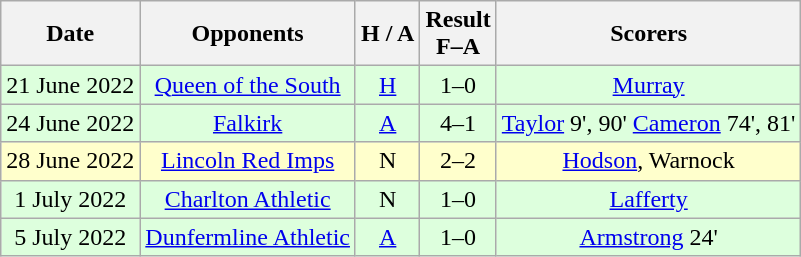<table class="wikitable" style="text-align:center">
<tr>
<th>Date</th>
<th>Opponents</th>
<th>H / A</th>
<th>Result<br>F–A</th>
<th>Scorers</th>
</tr>
<tr bgcolor=#ddffdd>
<td>21 June 2022</td>
<td><a href='#'>Queen of the South</a></td>
<td><a href='#'>H</a></td>
<td>1–0</td>
<td><a href='#'>Murray</a></td>
</tr>
<tr bgcolor=#ddffdd>
<td>24 June 2022</td>
<td><a href='#'>Falkirk</a></td>
<td><a href='#'>A</a></td>
<td>4–1</td>
<td><a href='#'>Taylor</a> 9', 90' <a href='#'>Cameron</a> 74', 81'</td>
</tr>
<tr bgcolor=#ffffcc>
<td>28 June 2022</td>
<td> <a href='#'>Lincoln Red Imps</a></td>
<td>N</td>
<td>2–2</td>
<td><a href='#'>Hodson</a>, Warnock</td>
</tr>
<tr bgcolor=#ddffdd>
<td>1 July 2022</td>
<td> <a href='#'>Charlton Athletic</a></td>
<td>N</td>
<td>1–0</td>
<td><a href='#'>Lafferty</a></td>
</tr>
<tr bgcolor=#ddffdd>
<td>5 July 2022</td>
<td><a href='#'>Dunfermline Athletic</a></td>
<td><a href='#'>A</a></td>
<td>1–0</td>
<td><a href='#'>Armstrong</a> 24'</td>
</tr>
</table>
